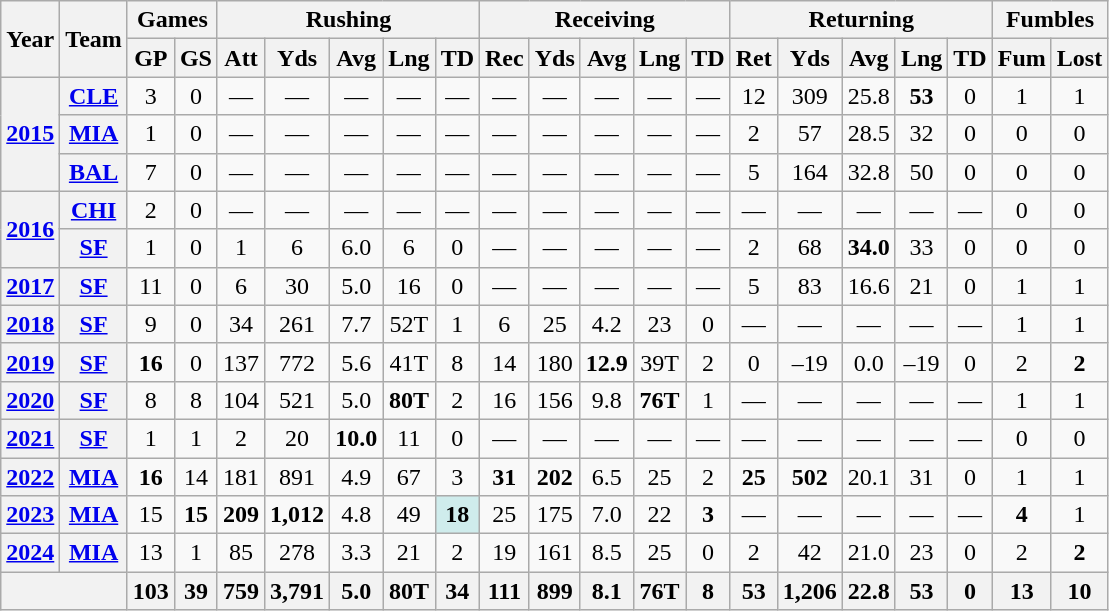<table class= "wikitable" style="text-align:center;">
<tr>
<th rowspan="2">Year</th>
<th rowspan="2">Team</th>
<th colspan="2">Games</th>
<th colspan="5">Rushing</th>
<th colspan="5">Receiving</th>
<th colspan="5">Returning</th>
<th colspan="2">Fumbles</th>
</tr>
<tr>
<th>GP</th>
<th>GS</th>
<th>Att</th>
<th>Yds</th>
<th>Avg</th>
<th>Lng</th>
<th>TD</th>
<th>Rec</th>
<th>Yds</th>
<th>Avg</th>
<th>Lng</th>
<th>TD</th>
<th>Ret</th>
<th>Yds</th>
<th>Avg</th>
<th>Lng</th>
<th>TD</th>
<th>Fum</th>
<th>Lost</th>
</tr>
<tr>
<th rowspan="3"><a href='#'>2015</a></th>
<th><a href='#'>CLE</a></th>
<td>3</td>
<td>0</td>
<td>—</td>
<td>—</td>
<td>—</td>
<td>—</td>
<td>—</td>
<td>—</td>
<td>—</td>
<td>—</td>
<td>—</td>
<td>—</td>
<td>12</td>
<td>309</td>
<td>25.8</td>
<td><strong>53</strong></td>
<td>0</td>
<td>1</td>
<td>1</td>
</tr>
<tr>
<th><a href='#'>MIA</a></th>
<td>1</td>
<td>0</td>
<td>—</td>
<td>—</td>
<td>—</td>
<td>—</td>
<td>—</td>
<td>—</td>
<td>—</td>
<td>—</td>
<td>—</td>
<td>—</td>
<td>2</td>
<td>57</td>
<td>28.5</td>
<td>32</td>
<td>0</td>
<td>0</td>
<td>0</td>
</tr>
<tr>
<th><a href='#'>BAL</a></th>
<td>7</td>
<td>0</td>
<td>—</td>
<td>—</td>
<td>—</td>
<td>—</td>
<td>—</td>
<td>—</td>
<td>—</td>
<td>—</td>
<td>—</td>
<td>—</td>
<td>5</td>
<td>164</td>
<td>32.8</td>
<td>50</td>
<td>0</td>
<td>0</td>
<td>0</td>
</tr>
<tr>
<th rowspan="2"><a href='#'>2016</a></th>
<th><a href='#'>CHI</a></th>
<td>2</td>
<td>0</td>
<td>—</td>
<td>—</td>
<td>—</td>
<td>—</td>
<td>—</td>
<td>—</td>
<td>—</td>
<td>—</td>
<td>—</td>
<td>—</td>
<td>—</td>
<td>—</td>
<td>—</td>
<td>—</td>
<td>—</td>
<td>0</td>
<td>0</td>
</tr>
<tr>
<th><a href='#'>SF</a></th>
<td>1</td>
<td>0</td>
<td>1</td>
<td>6</td>
<td>6.0</td>
<td>6</td>
<td>0</td>
<td>—</td>
<td>—</td>
<td>—</td>
<td>—</td>
<td>—</td>
<td>2</td>
<td>68</td>
<td><strong>34.0</strong></td>
<td>33</td>
<td>0</td>
<td>0</td>
<td>0</td>
</tr>
<tr>
<th><a href='#'>2017</a></th>
<th><a href='#'>SF</a></th>
<td>11</td>
<td>0</td>
<td>6</td>
<td>30</td>
<td>5.0</td>
<td>16</td>
<td>0</td>
<td>—</td>
<td>—</td>
<td>—</td>
<td>—</td>
<td>—</td>
<td>5</td>
<td>83</td>
<td>16.6</td>
<td>21</td>
<td>0</td>
<td>1</td>
<td>1</td>
</tr>
<tr>
<th><a href='#'>2018</a></th>
<th><a href='#'>SF</a></th>
<td>9</td>
<td>0</td>
<td>34</td>
<td>261</td>
<td>7.7</td>
<td>52T</td>
<td>1</td>
<td>6</td>
<td>25</td>
<td>4.2</td>
<td>23</td>
<td>0</td>
<td>—</td>
<td>—</td>
<td>—</td>
<td>—</td>
<td>—</td>
<td>1</td>
<td>1</td>
</tr>
<tr>
<th><a href='#'>2019</a></th>
<th><a href='#'>SF</a></th>
<td><strong>16</strong></td>
<td>0</td>
<td>137</td>
<td>772</td>
<td>5.6</td>
<td>41T</td>
<td>8</td>
<td>14</td>
<td>180</td>
<td><strong>12.9</strong></td>
<td>39T</td>
<td>2</td>
<td>0</td>
<td>–19</td>
<td>0.0</td>
<td>–19</td>
<td>0</td>
<td>2</td>
<td><strong>2</strong></td>
</tr>
<tr>
<th><a href='#'>2020</a></th>
<th><a href='#'>SF</a></th>
<td>8</td>
<td>8</td>
<td>104</td>
<td>521</td>
<td>5.0</td>
<td><strong>80T</strong></td>
<td>2</td>
<td>16</td>
<td>156</td>
<td>9.8</td>
<td><strong>76T</strong></td>
<td>1</td>
<td>—</td>
<td>—</td>
<td>—</td>
<td>—</td>
<td>—</td>
<td>1</td>
<td>1</td>
</tr>
<tr>
<th><a href='#'>2021</a></th>
<th><a href='#'>SF</a></th>
<td>1</td>
<td>1</td>
<td>2</td>
<td>20</td>
<td><strong>10.0</strong></td>
<td>11</td>
<td>0</td>
<td>—</td>
<td>—</td>
<td>—</td>
<td>—</td>
<td>—</td>
<td>—</td>
<td>—</td>
<td>—</td>
<td>—</td>
<td>—</td>
<td>0</td>
<td>0</td>
</tr>
<tr>
<th><a href='#'>2022</a></th>
<th><a href='#'>MIA</a></th>
<td><strong>16</strong></td>
<td>14</td>
<td>181</td>
<td>891</td>
<td>4.9</td>
<td>67</td>
<td>3</td>
<td><strong>31</strong></td>
<td><strong>202</strong></td>
<td>6.5</td>
<td>25</td>
<td>2</td>
<td><strong>25</strong></td>
<td><strong>502</strong></td>
<td>20.1</td>
<td>31</td>
<td>0</td>
<td>1</td>
<td>1</td>
</tr>
<tr>
<th><a href='#'>2023</a></th>
<th><a href='#'>MIA</a></th>
<td>15</td>
<td><strong>15</strong></td>
<td><strong>209 </strong></td>
<td><strong>1,012</strong></td>
<td>4.8</td>
<td>49</td>
<td style="background:#cfecec;"><strong>18</strong></td>
<td>25</td>
<td>175</td>
<td>7.0</td>
<td>22</td>
<td><strong>3</strong></td>
<td>—</td>
<td>—</td>
<td>—</td>
<td>—</td>
<td>—</td>
<td><strong>4</strong></td>
<td>1</td>
</tr>
<tr>
<th><a href='#'>2024</a></th>
<th><a href='#'>MIA</a></th>
<td>13</td>
<td>1</td>
<td>85</td>
<td>278</td>
<td>3.3</td>
<td>21</td>
<td>2</td>
<td>19</td>
<td>161</td>
<td>8.5</td>
<td>25</td>
<td>0</td>
<td>2</td>
<td>42</td>
<td>21.0</td>
<td>23</td>
<td>0</td>
<td>2</td>
<td><strong>2</strong></td>
</tr>
<tr>
<th colspan="2"></th>
<th>103</th>
<th>39</th>
<th>759</th>
<th>3,791</th>
<th>5.0</th>
<th>80T</th>
<th>34</th>
<th>111</th>
<th>899</th>
<th>8.1</th>
<th>76T</th>
<th>8</th>
<th>53</th>
<th>1,206</th>
<th>22.8</th>
<th>53</th>
<th>0</th>
<th>13</th>
<th>10</th>
</tr>
</table>
